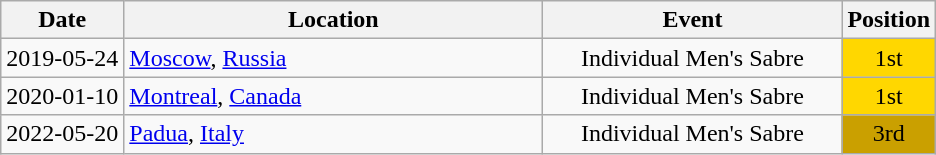<table class="wikitable" style="text-align:center;">
<tr>
<th>Date</th>
<th style="width:17em">Location</th>
<th style="width:12em">Event</th>
<th>Position</th>
</tr>
<tr>
<td>2019-05-24</td>
<td rowspan="1" align="left"> <a href='#'>Moscow</a>, <a href='#'>Russia</a></td>
<td>Individual Men's Sabre</td>
<td bgcolor="gold">1st</td>
</tr>
<tr>
<td>2020-01-10</td>
<td rowspan="1" align="left"> <a href='#'>Montreal</a>, <a href='#'>Canada</a></td>
<td>Individual Men's Sabre</td>
<td bgcolor="gold">1st</td>
</tr>
<tr>
<td>2022-05-20</td>
<td rowspan="1" align="left"> <a href='#'>Padua</a>, <a href='#'>Italy</a></td>
<td>Individual Men's Sabre</td>
<td bgcolor="caramel">3rd</td>
</tr>
</table>
